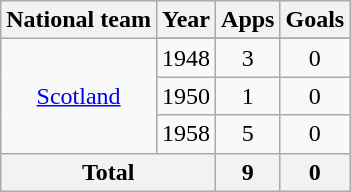<table class=wikitable style="text-align:center">
<tr>
<th>National team</th>
<th>Year</th>
<th>Apps</th>
<th>Goals</th>
</tr>
<tr>
<td rowspan=4><a href='#'>Scotland</a></td>
</tr>
<tr>
<td>1948</td>
<td>3</td>
<td>0</td>
</tr>
<tr>
<td>1950</td>
<td>1</td>
<td>0</td>
</tr>
<tr>
<td>1958</td>
<td>5</td>
<td>0</td>
</tr>
<tr>
<th colspan="2">Total</th>
<th>9</th>
<th>0</th>
</tr>
</table>
